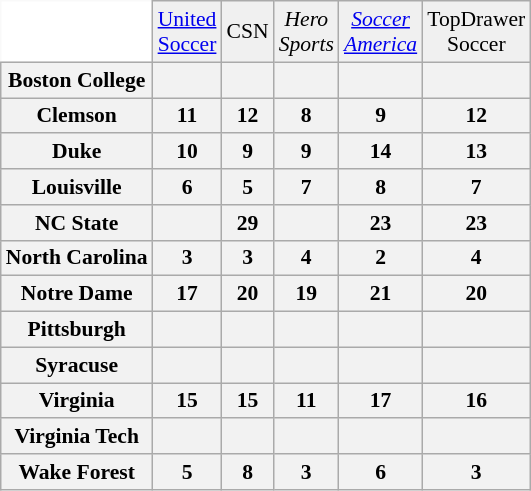<table class="wikitable" style="white-space:nowrap; font-size:90%;">
<tr>
<td style="background:white; border-top-style:hidden; border-left-style:hidden;"></td>
<td align="center" style="background:#f0f0f0;"><a href='#'>United<br>Soccer</a></td>
<td align="center" style="background:#f0f0f0;">CSN</td>
<td align="center" style="background:#f0f0f0;"><em>Hero<br>Sports</em></td>
<td align="center" style="background:#f0f0f0;"><em><a href='#'>Soccer<br>America</a></em></td>
<td align="center" style="background:#f0f0f0;">TopDrawer<br>Soccer</td>
</tr>
<tr style="text-align:center;">
<th style=>Boston College</th>
<th></th>
<th></th>
<th></th>
<th></th>
<th></th>
</tr>
<tr style="text-align:center;">
<th style=>Clemson</th>
<th>11</th>
<th>12</th>
<th>8</th>
<th>9</th>
<th>12</th>
</tr>
<tr style="text-align:center;">
<th style=>Duke</th>
<th>10</th>
<th>9</th>
<th>9</th>
<th>14</th>
<th>13</th>
</tr>
<tr style="text-align:center;">
<th style=>Louisville</th>
<th>6</th>
<th>5</th>
<th>7</th>
<th>8</th>
<th>7</th>
</tr>
<tr style="text-align:center;">
<th style=>NC State</th>
<th></th>
<th>29</th>
<th></th>
<th>23</th>
<th>23</th>
</tr>
<tr style="text-align:center;">
<th style=>North Carolina</th>
<th>3</th>
<th>3</th>
<th>4</th>
<th>2</th>
<th>4</th>
</tr>
<tr style="text-align:center;">
<th style=>Notre Dame</th>
<th>17</th>
<th>20</th>
<th>19</th>
<th>21</th>
<th>20</th>
</tr>
<tr style="text-align:center;">
<th style=>Pittsburgh</th>
<th></th>
<th></th>
<th></th>
<th></th>
<th></th>
</tr>
<tr style="text-align:center;">
<th style=>Syracuse</th>
<th></th>
<th></th>
<th></th>
<th></th>
<th></th>
</tr>
<tr style="text-align:center;">
<th style=>Virginia</th>
<th>15</th>
<th>15</th>
<th>11</th>
<th>17</th>
<th>16</th>
</tr>
<tr style="text-align:center;">
<th style=>Virginia Tech</th>
<th></th>
<th></th>
<th></th>
<th></th>
<th></th>
</tr>
<tr style="text-align:center;">
<th style=>Wake Forest</th>
<th>5</th>
<th>8</th>
<th>3</th>
<th>6</th>
<th>3</th>
</tr>
</table>
